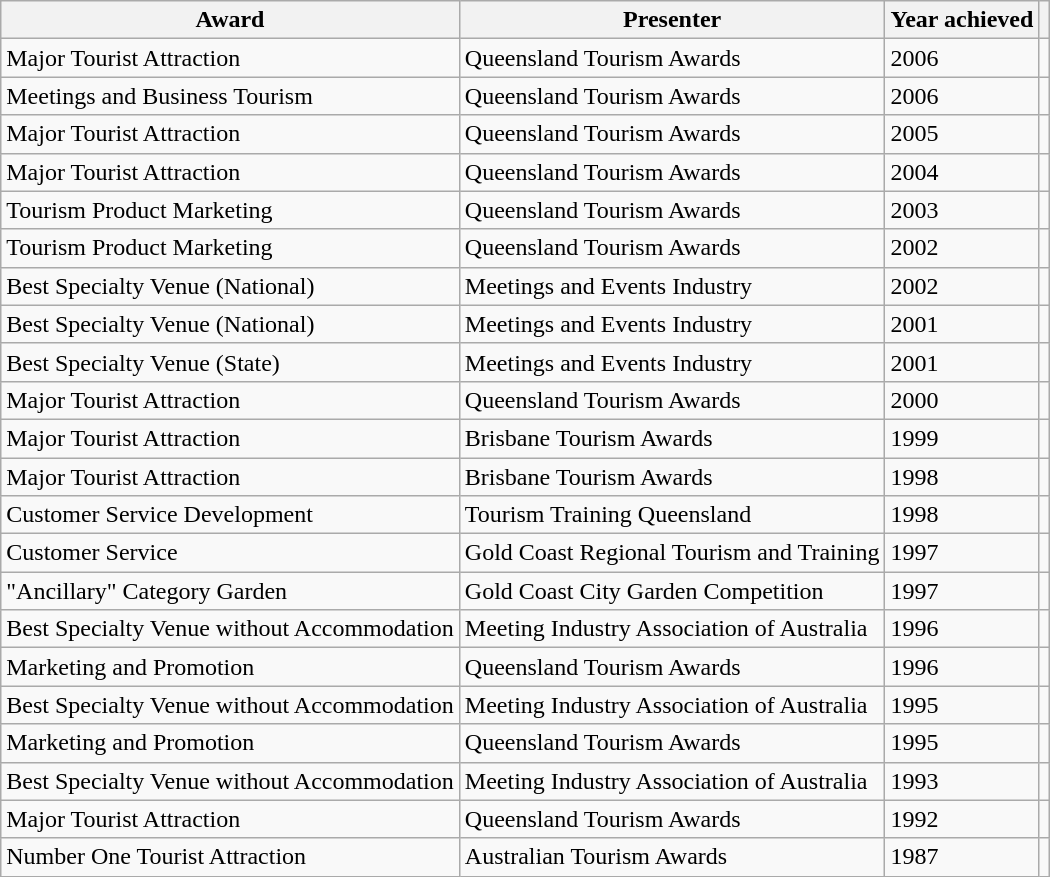<table class="wikitable sortable">
<tr>
<th>Award</th>
<th>Presenter</th>
<th>Year achieved</th>
<th class="unsortable"></th>
</tr>
<tr>
<td>Major Tourist Attraction</td>
<td>Queensland Tourism Awards</td>
<td>2006</td>
<td></td>
</tr>
<tr>
<td>Meetings and Business Tourism</td>
<td>Queensland Tourism Awards</td>
<td>2006</td>
<td></td>
</tr>
<tr>
<td>Major Tourist Attraction</td>
<td>Queensland Tourism Awards</td>
<td>2005</td>
<td></td>
</tr>
<tr>
<td>Major Tourist Attraction</td>
<td>Queensland Tourism Awards</td>
<td>2004</td>
<td></td>
</tr>
<tr>
<td>Tourism Product Marketing</td>
<td>Queensland Tourism Awards</td>
<td>2003</td>
<td></td>
</tr>
<tr>
<td>Tourism Product Marketing</td>
<td>Queensland Tourism Awards</td>
<td>2002</td>
<td></td>
</tr>
<tr>
<td>Best Specialty Venue (National)</td>
<td>Meetings and Events Industry</td>
<td>2002</td>
<td></td>
</tr>
<tr>
<td>Best Specialty Venue (National)</td>
<td>Meetings and Events Industry</td>
<td>2001</td>
<td></td>
</tr>
<tr>
<td>Best Specialty Venue (State)</td>
<td>Meetings and Events Industry</td>
<td>2001</td>
<td></td>
</tr>
<tr>
<td>Major Tourist Attraction</td>
<td>Queensland Tourism Awards</td>
<td>2000</td>
<td></td>
</tr>
<tr>
<td>Major Tourist Attraction</td>
<td>Brisbane Tourism Awards</td>
<td>1999</td>
<td></td>
</tr>
<tr>
<td>Major Tourist Attraction</td>
<td>Brisbane Tourism Awards</td>
<td>1998</td>
<td></td>
</tr>
<tr>
<td>Customer Service Development</td>
<td>Tourism Training Queensland</td>
<td>1998</td>
<td></td>
</tr>
<tr>
<td>Customer Service</td>
<td>Gold Coast Regional Tourism and Training</td>
<td>1997</td>
<td></td>
</tr>
<tr>
<td>"Ancillary" Category Garden</td>
<td>Gold Coast City Garden Competition</td>
<td>1997</td>
<td></td>
</tr>
<tr>
<td>Best Specialty Venue without Accommodation</td>
<td>Meeting Industry Association of Australia</td>
<td>1996</td>
<td></td>
</tr>
<tr>
<td>Marketing and Promotion</td>
<td>Queensland Tourism Awards</td>
<td>1996</td>
<td></td>
</tr>
<tr>
<td>Best Specialty Venue without Accommodation</td>
<td>Meeting Industry Association of Australia</td>
<td>1995</td>
<td></td>
</tr>
<tr>
<td>Marketing and Promotion</td>
<td>Queensland Tourism Awards</td>
<td>1995</td>
<td></td>
</tr>
<tr>
<td>Best Specialty Venue without Accommodation</td>
<td>Meeting Industry Association of Australia</td>
<td>1993</td>
<td></td>
</tr>
<tr>
<td>Major Tourist Attraction</td>
<td>Queensland Tourism Awards</td>
<td>1992</td>
<td></td>
</tr>
<tr>
<td>Number One Tourist Attraction</td>
<td>Australian Tourism Awards</td>
<td>1987</td>
<td></td>
</tr>
</table>
